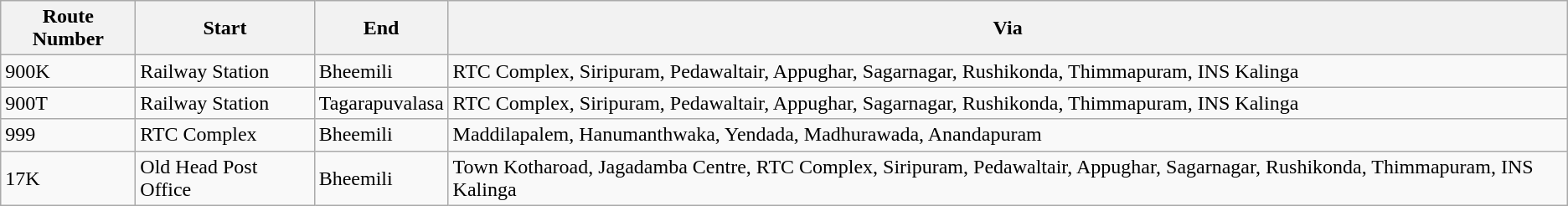<table class="sortable wikitable">
<tr>
<th>Route Number</th>
<th>Start</th>
<th>End</th>
<th>Via</th>
</tr>
<tr>
<td>900K</td>
<td>Railway Station</td>
<td>Bheemili</td>
<td>RTC Complex, Siripuram, Pedawaltair, Appughar, Sagarnagar, Rushikonda, Thimmapuram, INS Kalinga</td>
</tr>
<tr>
<td>900T</td>
<td>Railway Station</td>
<td>Tagarapuvalasa</td>
<td>RTC Complex, Siripuram, Pedawaltair, Appughar, Sagarnagar, Rushikonda, Thimmapuram, INS Kalinga</td>
</tr>
<tr>
<td>999</td>
<td>RTC Complex</td>
<td>Bheemili</td>
<td>Maddilapalem, Hanumanthwaka, Yendada, Madhurawada, Anandapuram</td>
</tr>
<tr>
<td>17K</td>
<td>Old Head Post Office</td>
<td>Bheemili</td>
<td>Town Kotharoad, Jagadamba Centre, RTC Complex, Siripuram, Pedawaltair, Appughar, Sagarnagar, Rushikonda, Thimmapuram, INS Kalinga</td>
</tr>
</table>
